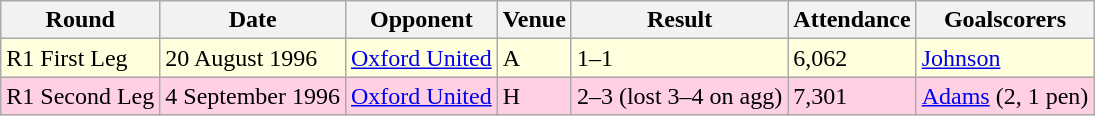<table class="wikitable">
<tr>
<th>Round</th>
<th>Date</th>
<th>Opponent</th>
<th>Venue</th>
<th>Result</th>
<th>Attendance</th>
<th>Goalscorers</th>
</tr>
<tr style="background-color: #ffffdd;">
<td>R1 First Leg</td>
<td>20 August 1996</td>
<td><a href='#'>Oxford United</a></td>
<td>A</td>
<td>1–1</td>
<td>6,062</td>
<td><a href='#'>Johnson</a></td>
</tr>
<tr style="background-color: #ffd0e3;">
<td>R1 Second Leg</td>
<td>4 September 1996</td>
<td><a href='#'>Oxford United</a></td>
<td>H</td>
<td>2–3 (lost 3–4 on agg)</td>
<td>7,301</td>
<td><a href='#'>Adams</a> (2, 1 pen)</td>
</tr>
</table>
